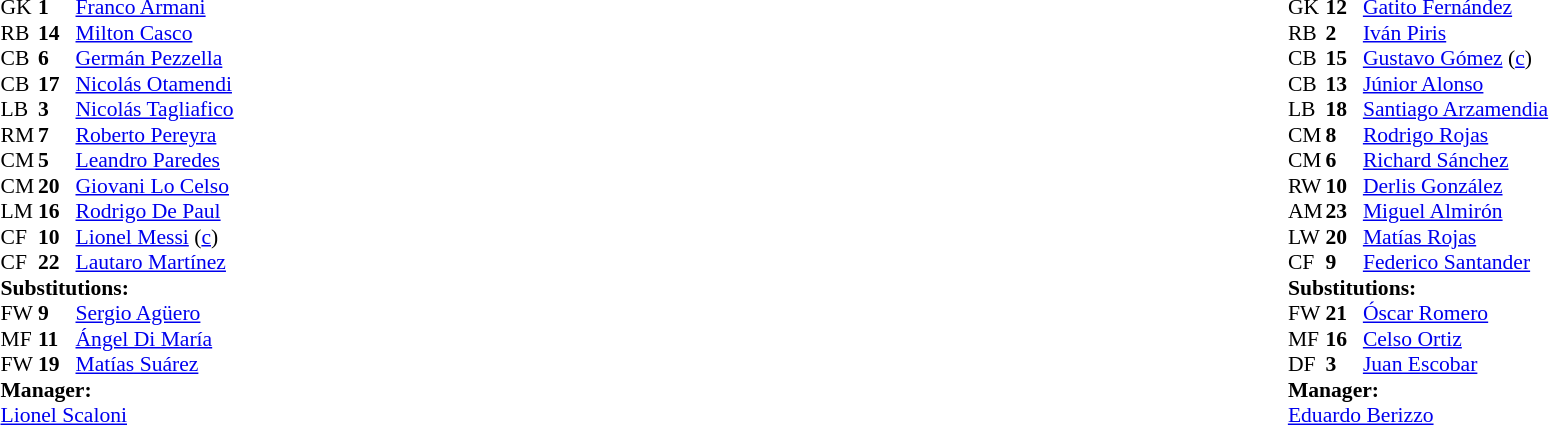<table width="100%">
<tr>
<td valign="top" width="40%"><br><table style="font-size:90%" cellspacing="0" cellpadding="0">
<tr>
<th width=25></th>
<th width=25></th>
</tr>
<tr>
<td>GK</td>
<td><strong>1</strong></td>
<td><a href='#'>Franco Armani</a></td>
<td></td>
</tr>
<tr>
<td>RB</td>
<td><strong>14</strong></td>
<td><a href='#'>Milton Casco</a></td>
</tr>
<tr>
<td>CB</td>
<td><strong>6</strong></td>
<td><a href='#'>Germán Pezzella</a></td>
</tr>
<tr>
<td>CB</td>
<td><strong>17</strong></td>
<td><a href='#'>Nicolás Otamendi</a></td>
<td></td>
</tr>
<tr>
<td>LB</td>
<td><strong>3</strong></td>
<td><a href='#'>Nicolás Tagliafico</a></td>
<td></td>
</tr>
<tr>
<td>RM</td>
<td><strong>7</strong></td>
<td><a href='#'>Roberto Pereyra</a></td>
<td></td>
<td></td>
</tr>
<tr>
<td>CM</td>
<td><strong>5</strong></td>
<td><a href='#'>Leandro Paredes</a></td>
</tr>
<tr>
<td>CM</td>
<td><strong>20</strong></td>
<td><a href='#'>Giovani Lo Celso</a></td>
</tr>
<tr>
<td>LM</td>
<td><strong>16</strong></td>
<td><a href='#'>Rodrigo De Paul</a></td>
<td></td>
<td></td>
</tr>
<tr>
<td>CF</td>
<td><strong>10</strong></td>
<td><a href='#'>Lionel Messi</a> (<a href='#'>c</a>)</td>
</tr>
<tr>
<td>CF</td>
<td><strong>22</strong></td>
<td><a href='#'>Lautaro Martínez</a></td>
<td></td>
<td></td>
</tr>
<tr>
<td colspan=3><strong>Substitutions:</strong></td>
</tr>
<tr>
<td>FW</td>
<td><strong>9</strong></td>
<td><a href='#'>Sergio Agüero</a></td>
<td></td>
<td></td>
</tr>
<tr>
<td>MF</td>
<td><strong>11</strong></td>
<td><a href='#'>Ángel Di María</a></td>
<td></td>
<td></td>
</tr>
<tr>
<td>FW</td>
<td><strong>19</strong></td>
<td><a href='#'>Matías Suárez</a></td>
<td></td>
<td></td>
</tr>
<tr>
<td colspan=3><strong>Manager:</strong></td>
</tr>
<tr>
<td colspan=3><a href='#'>Lionel Scaloni</a></td>
</tr>
</table>
</td>
<td valign="top"></td>
<td valign="top" width="50%"><br><table style="font-size:90%; margin:auto" cellspacing="0" cellpadding="0">
<tr>
<th width=25></th>
<th width=25></th>
</tr>
<tr>
<td>GK</td>
<td><strong>12</strong></td>
<td><a href='#'>Gatito Fernández</a></td>
</tr>
<tr>
<td>RB</td>
<td><strong>2</strong></td>
<td><a href='#'>Iván Piris</a></td>
<td></td>
</tr>
<tr>
<td>CB</td>
<td><strong>15</strong></td>
<td><a href='#'>Gustavo Gómez</a> (<a href='#'>c</a>)</td>
<td></td>
</tr>
<tr>
<td>CB</td>
<td><strong>13</strong></td>
<td><a href='#'>Júnior Alonso</a></td>
</tr>
<tr>
<td>LB</td>
<td><strong>18</strong></td>
<td><a href='#'>Santiago Arzamendia</a></td>
</tr>
<tr>
<td>CM</td>
<td><strong>8</strong></td>
<td><a href='#'>Rodrigo Rojas</a></td>
<td></td>
</tr>
<tr>
<td>CM</td>
<td><strong>6</strong></td>
<td><a href='#'>Richard Sánchez</a></td>
</tr>
<tr>
<td>RW</td>
<td><strong>10</strong></td>
<td><a href='#'>Derlis González</a></td>
<td></td>
<td></td>
</tr>
<tr>
<td>AM</td>
<td><strong>23</strong></td>
<td><a href='#'>Miguel Almirón</a></td>
<td></td>
<td></td>
</tr>
<tr>
<td>LW</td>
<td><strong>20</strong></td>
<td><a href='#'>Matías Rojas</a></td>
</tr>
<tr>
<td>CF</td>
<td><strong>9</strong></td>
<td><a href='#'>Federico Santander</a></td>
<td></td>
<td></td>
</tr>
<tr>
<td colspan=3><strong>Substitutions:</strong></td>
</tr>
<tr>
<td>FW</td>
<td><strong>21</strong></td>
<td><a href='#'>Óscar Romero</a></td>
<td></td>
<td></td>
</tr>
<tr>
<td>MF</td>
<td><strong>16</strong></td>
<td><a href='#'>Celso Ortiz</a></td>
<td></td>
<td></td>
</tr>
<tr>
<td>DF</td>
<td><strong>3</strong></td>
<td><a href='#'>Juan Escobar</a></td>
<td></td>
<td></td>
</tr>
<tr>
<td colspan=3><strong>Manager:</strong></td>
</tr>
<tr>
<td colspan=3> <a href='#'>Eduardo Berizzo</a></td>
</tr>
</table>
</td>
</tr>
</table>
